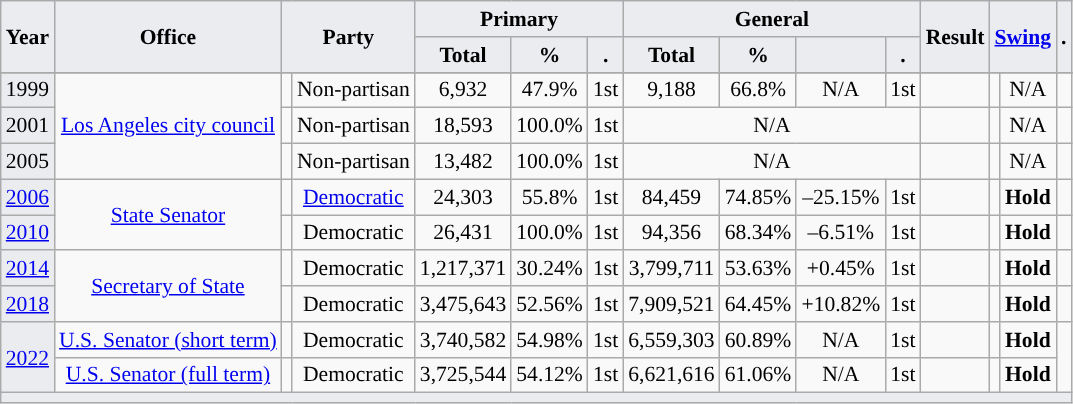<table class="wikitable" style="font-size:90%; text-align:center;">
<tr>
<th style="background-color:#EAECF0;" rowspan=2>Year</th>
<th style="background-color:#EAECF0;" rowspan=2>Office</th>
<th style="background-color:#EAECF0;" colspan=2 rowspan=2>Party</th>
<th style="background-color:#EAECF0;" colspan=3>Primary</th>
<th style="background-color:#EAECF0;" colspan=4>General</th>
<th style="background-color:#EAECF0;" rowspan=2>Result</th>
<th style="background-color:#EAECF0;" colspan=2 rowspan=2><a href='#'>Swing</a></th>
<th style="background-color:#EAECF0;" rowspan=2>.</th>
</tr>
<tr>
<th style="background-color:#EAECF0;">Total</th>
<th style="background-color:#EAECF0;">%</th>
<th style="background-color:#EAECF0;">.</th>
<th style="background-color:#EAECF0;">Total</th>
<th style="background-color:#EAECF0;">%</th>
<th style="background-color:#EAECF0;"></th>
<th style="background-color:#EAECF0;">.</th>
</tr>
<tr>
</tr>
<tr>
<td style="background-color:#EAECF0;">1999</td>
<td rowspan=3><a href='#'>Los Angeles city council</a></td>
<td style="background-color:"></td>
<td>Non-partisan</td>
<td>6,932</td>
<td>47.9%</td>
<td>1st</td>
<td>9,188</td>
<td>66.8%</td>
<td>N/A</td>
<td>1st</td>
<td></td>
<td style="background-color:"></td>
<td>N/A</td>
<td></td>
</tr>
<tr>
<td style="background-color:#EAECF0;">2001</td>
<td style="background-color:"></td>
<td>Non-partisan</td>
<td>18,593</td>
<td>100.0%</td>
<td>1st</td>
<td colspan=4>N/A</td>
<td></td>
<td style="background-color:"></td>
<td>N/A</td>
<td></td>
</tr>
<tr>
<td style="background-color:#EAECF0;">2005</td>
<td style="background-color:"></td>
<td>Non-partisan</td>
<td>13,482</td>
<td>100.0%</td>
<td>1st</td>
<td colspan=4>N/A</td>
<td></td>
<td style="background-color:"></td>
<td>N/A</td>
<td></td>
</tr>
<tr>
<td style="background-color:#EAECF0;"><a href='#'>2006</a></td>
<td rowspan=2><a href='#'>State Senator</a></td>
<td style="background-color:"></td>
<td><a href='#'>Democratic</a></td>
<td>24,303</td>
<td>55.8%</td>
<td>1st</td>
<td>84,459</td>
<td>74.85%</td>
<td>–25.15%</td>
<td>1st</td>
<td></td>
<td style="background-color:"></td>
<td><strong>Hold</strong></td>
<td></td>
</tr>
<tr>
<td style="background-color:#EAECF0;"><a href='#'>2010</a></td>
<td style="background-color:"></td>
<td>Democratic</td>
<td>26,431</td>
<td>100.0%</td>
<td>1st</td>
<td>94,356</td>
<td>68.34%</td>
<td>–6.51%</td>
<td>1st</td>
<td></td>
<td style="background-color:"></td>
<td><strong>Hold</strong></td>
<td></td>
</tr>
<tr>
<td style="background-color:#EAECF0;"><a href='#'>2014</a></td>
<td rowspan=2><a href='#'>Secretary of State</a></td>
<td style="background-color:"></td>
<td>Democratic</td>
<td>1,217,371</td>
<td>30.24%</td>
<td>1st</td>
<td>3,799,711</td>
<td>53.63%</td>
<td>+0.45%</td>
<td>1st</td>
<td></td>
<td style="background-color:"></td>
<td><strong>Hold</strong></td>
<td></td>
</tr>
<tr>
<td style="background-color:#EAECF0;"><a href='#'>2018</a></td>
<td style="background-color:"></td>
<td>Democratic</td>
<td>3,475,643</td>
<td>52.56%</td>
<td>1st</td>
<td>7,909,521</td>
<td>64.45%</td>
<td>+10.82%</td>
<td>1st</td>
<td></td>
<td style="background-color:"></td>
<td><strong>Hold</strong></td>
<td></td>
</tr>
<tr>
<td style="background-color:#EAECF0;" rowspan=2><a href='#'>2022</a></td>
<td><a href='#'>U.S. Senator (short term)</a></td>
<td style="background-color:"></td>
<td>Democratic</td>
<td>3,740,582</td>
<td>54.98%</td>
<td>1st</td>
<td>6,559,303</td>
<td>60.89%</td>
<td>N/A</td>
<td>1st</td>
<td></td>
<td style="background-color:"></td>
<td><strong>Hold</strong></td>
<td rowspan=2></td>
</tr>
<tr>
<td><a href='#'>U.S. Senator (full term)</a></td>
<td style="background-color:"></td>
<td>Democratic</td>
<td>3,725,544</td>
<td>54.12%</td>
<td>1st</td>
<td>6,621,616</td>
<td>61.06%</td>
<td>N/A</td>
<td>1st</td>
<td></td>
<td style="background-color:"></td>
<td><strong>Hold</strong></td>
</tr>
<tr>
<td style="background-color:#EAECF0;" colspan=15></td>
</tr>
</table>
